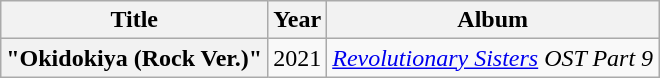<table class="wikitable plainrowheaders" style="text-align:center">
<tr>
<th scope="col">Title</th>
<th scope="col">Year</th>
<th>Album</th>
</tr>
<tr>
<th scope="row">"Okidokiya (Rock Ver.)" </th>
<td>2021</td>
<td><em><a href='#'>Revolutionary Sisters</a> OST Part 9</em></td>
</tr>
</table>
